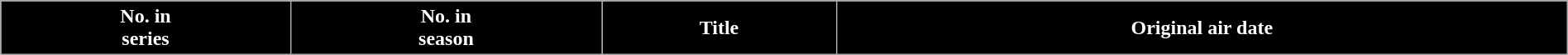<table class="wikitable plainrowheaders" style="width: 100%;">
<tr>
<th style="background-color: #000000; color: white;">No. in<br>series</th>
<th style="background-color: #000000; color: white;">No. in<br>season</th>
<th style="background-color: #000000; color: white;">Title</th>
<th style="background-color: #000000; color: white;">Original air date<br>






</th>
</tr>
</table>
